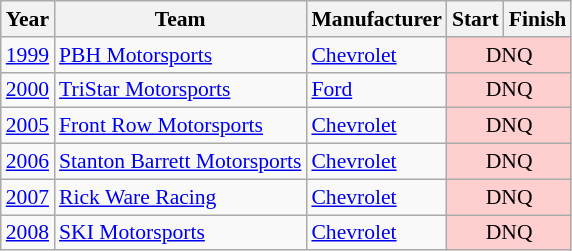<table class="wikitable" style="font-size: 90%;">
<tr>
<th>Year</th>
<th>Team</th>
<th>Manufacturer</th>
<th>Start</th>
<th>Finish</th>
</tr>
<tr>
<td><a href='#'>1999</a></td>
<td><a href='#'>PBH Motorsports</a></td>
<td><a href='#'>Chevrolet</a></td>
<td align=center colspan=2 style="background:#FFCFCF;">DNQ</td>
</tr>
<tr>
<td><a href='#'>2000</a></td>
<td><a href='#'>TriStar Motorsports</a></td>
<td><a href='#'>Ford</a></td>
<td align=center colspan=2 style="background:#FFCFCF;">DNQ</td>
</tr>
<tr>
<td><a href='#'>2005</a></td>
<td><a href='#'>Front Row Motorsports</a></td>
<td><a href='#'>Chevrolet</a></td>
<td align=center colspan=2 style="background:#FFCFCF;">DNQ</td>
</tr>
<tr>
<td><a href='#'>2006</a></td>
<td><a href='#'>Stanton Barrett Motorsports</a></td>
<td><a href='#'>Chevrolet</a></td>
<td align=center colspan=2 style="background:#FFCFCF;">DNQ</td>
</tr>
<tr>
<td><a href='#'>2007</a></td>
<td><a href='#'>Rick Ware Racing</a></td>
<td><a href='#'>Chevrolet</a></td>
<td align=center colspan=2 style="background:#FFCFCF;">DNQ</td>
</tr>
<tr>
<td><a href='#'>2008</a></td>
<td><a href='#'>SKI Motorsports</a></td>
<td><a href='#'>Chevrolet</a></td>
<td align=center colspan=2 style="background:#FFCFCF;">DNQ</td>
</tr>
</table>
